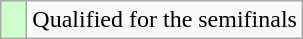<table class="wikitable">
<tr>
<td width=10px bgcolor="#ccffcc"></td>
<td>Qualified for the semifinals</td>
</tr>
</table>
